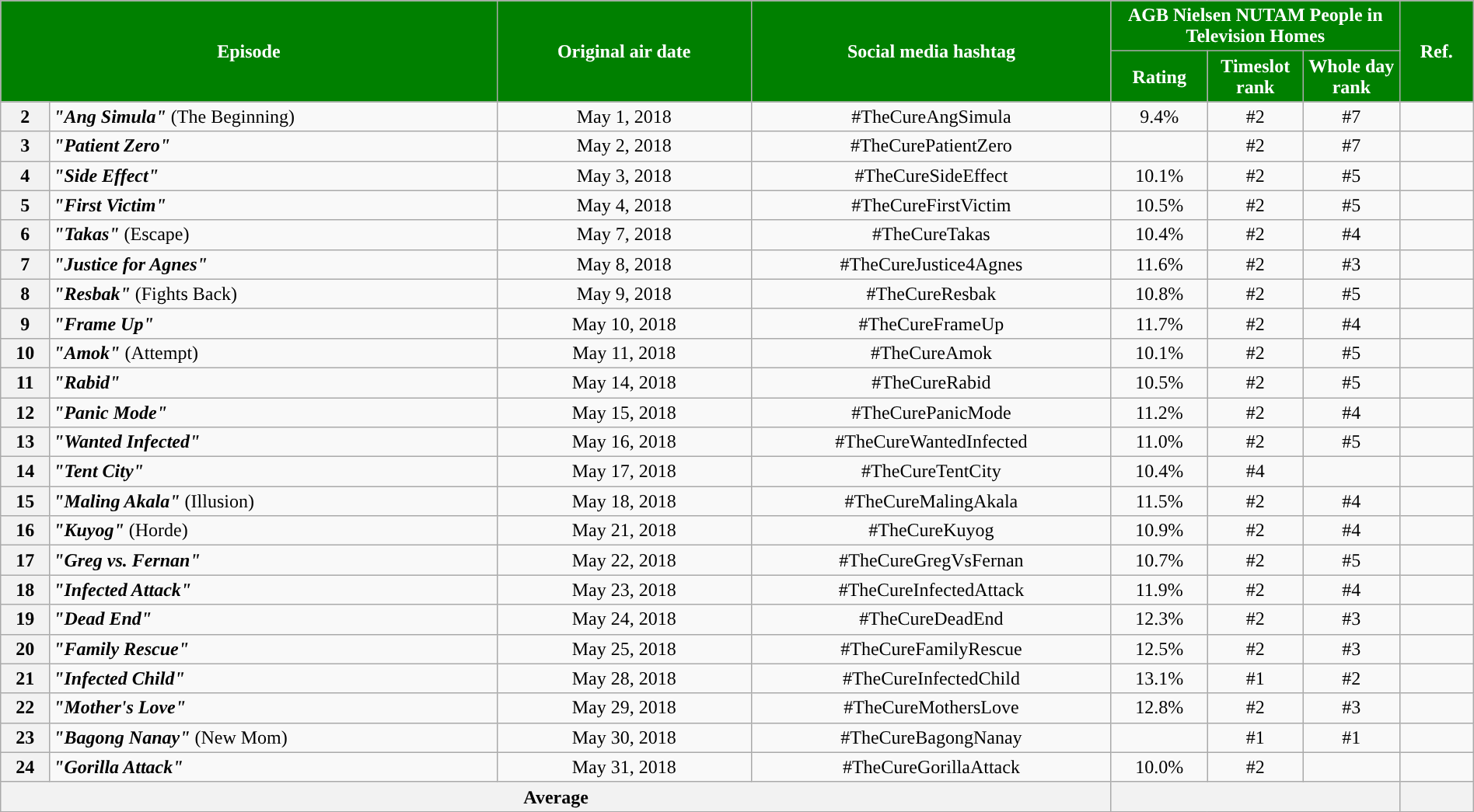<table class="wikitable" style="text-align:center; font-size:100%; line-height:18px;" width="100%">
<tr>
<th style="background-color:#008000; color:#ffffff;" colspan="2" rowspan="2">Episode</th>
<th style="background-color:#008000; color:white" rowspan="2">Original air date</th>
<th style="background-color:#008000; color:white" rowspan="2">Social media hashtag</th>
<th style="background-color:#008000; color:#ffffff;" colspan="3">AGB Nielsen NUTAM People in Television Homes</th>
<th style="background-color:#008000;  color:#ffffff;" rowspan="2">Ref.</th>
</tr>
<tr>
<th style="background-color:#008000; width:75px; color:#ffffff;">Rating</th>
<th style="background-color:#008000; width:75px; color:#ffffff;">Timeslot<br>rank</th>
<th style="background-color:#008000; width:75px; color:#ffffff;">Whole day<br>rank</th>
</tr>
<tr>
<th>2</th>
<td style="text-align: left;"><strong><em>"Ang Simula"</em></strong> (The Beginning)</td>
<td>May 1, 2018</td>
<td>#TheCureAngSimula</td>
<td>9.4%</td>
<td>#2</td>
<td>#7</td>
<td></td>
</tr>
<tr>
<th>3</th>
<td style="text-align: left;"><strong><em>"Patient Zero"</em></strong></td>
<td>May 2, 2018</td>
<td>#TheCurePatientZero</td>
<td></td>
<td>#2</td>
<td>#7</td>
<td></td>
</tr>
<tr>
<th>4</th>
<td style="text-align: left;"><strong><em>"Side Effect"</em></strong></td>
<td>May 3, 2018</td>
<td>#TheCureSideEffect</td>
<td>10.1%</td>
<td>#2</td>
<td>#5</td>
<td></td>
</tr>
<tr>
<th>5</th>
<td style="text-align: left;"><strong><em>"First Victim"</em></strong></td>
<td>May 4, 2018</td>
<td>#TheCureFirstVictim</td>
<td>10.5%</td>
<td>#2</td>
<td>#5</td>
<td></td>
</tr>
<tr>
<th>6</th>
<td style="text-align: left;"><strong><em>"Takas"</em></strong> (Escape)</td>
<td>May 7, 2018</td>
<td>#TheCureTakas</td>
<td>10.4%</td>
<td>#2</td>
<td>#4</td>
<td></td>
</tr>
<tr>
<th>7</th>
<td style="text-align: left;"><strong><em>"Justice for Agnes"</em></strong></td>
<td>May 8, 2018</td>
<td>#TheCureJustice4Agnes</td>
<td>11.6%</td>
<td>#2</td>
<td>#3</td>
<td></td>
</tr>
<tr>
<th>8</th>
<td style="text-align: left;"><strong><em>"Resbak"</em></strong> (Fights Back)</td>
<td>May 9, 2018</td>
<td>#TheCureResbak</td>
<td>10.8%</td>
<td>#2</td>
<td>#5</td>
<td></td>
</tr>
<tr>
<th>9</th>
<td style="text-align: left;"><strong><em>"Frame Up"</em></strong></td>
<td>May 10, 2018</td>
<td>#TheCureFrameUp</td>
<td>11.7%</td>
<td>#2</td>
<td>#4</td>
<td></td>
</tr>
<tr>
<th>10</th>
<td style="text-align: left;"><strong><em>"Amok"</em></strong> (Attempt)</td>
<td>May 11, 2018</td>
<td>#TheCureAmok</td>
<td>10.1%</td>
<td>#2</td>
<td>#5</td>
<td></td>
</tr>
<tr>
<th>11</th>
<td style="text-align: left;"><strong><em>"Rabid"</em></strong></td>
<td>May 14, 2018</td>
<td>#TheCureRabid</td>
<td>10.5%</td>
<td>#2</td>
<td>#5</td>
<td></td>
</tr>
<tr>
<th>12</th>
<td style="text-align: left;"><strong><em>"Panic Mode"</em></strong></td>
<td>May 15, 2018</td>
<td>#TheCurePanicMode</td>
<td>11.2%</td>
<td>#2</td>
<td>#4</td>
<td></td>
</tr>
<tr>
<th>13</th>
<td style="text-align: left;"><strong><em>"Wanted Infected"</em></strong></td>
<td>May 16, 2018</td>
<td>#TheCureWantedInfected</td>
<td>11.0%</td>
<td>#2</td>
<td>#5</td>
<td></td>
</tr>
<tr>
<th>14</th>
<td style="text-align: left;"><strong><em>"Tent City"</em></strong></td>
<td>May 17, 2018</td>
<td>#TheCureTentCity</td>
<td>10.4%</td>
<td>#4</td>
<td></td>
<td></td>
</tr>
<tr>
<th>15</th>
<td style="text-align: left;"><strong><em>"Maling Akala"</em></strong> (Illusion)</td>
<td>May 18, 2018</td>
<td>#TheCureMalingAkala</td>
<td>11.5%</td>
<td>#2</td>
<td>#4</td>
<td></td>
</tr>
<tr>
<th>16</th>
<td style="text-align: left;"><strong><em>"Kuyog"</em></strong> (Horde)</td>
<td>May 21, 2018</td>
<td>#TheCureKuyog</td>
<td>10.9%</td>
<td>#2</td>
<td>#4</td>
<td></td>
</tr>
<tr>
<th>17</th>
<td style="text-align: left;"><strong><em>"Greg vs. Fernan"</em></strong></td>
<td>May 22, 2018</td>
<td>#TheCureGregVsFernan</td>
<td>10.7%</td>
<td>#2</td>
<td>#5</td>
<td></td>
</tr>
<tr>
<th>18</th>
<td style="text-align: left;"><strong><em>"Infected Attack"</em></strong></td>
<td>May 23, 2018</td>
<td>#TheCureInfectedAttack</td>
<td>11.9%</td>
<td>#2</td>
<td>#4</td>
<td></td>
</tr>
<tr>
<th>19</th>
<td style="text-align: left;"><strong><em>"Dead End"</em></strong></td>
<td>May 24, 2018</td>
<td>#TheCureDeadEnd</td>
<td>12.3%</td>
<td>#2</td>
<td>#3</td>
<td></td>
</tr>
<tr>
<th>20</th>
<td style="text-align: left;"><strong><em>"Family Rescue"</em></strong></td>
<td>May 25, 2018</td>
<td>#TheCureFamilyRescue</td>
<td>12.5%</td>
<td>#2</td>
<td>#3</td>
<td></td>
</tr>
<tr>
<th>21</th>
<td style="text-align: left;"><strong><em>"Infected Child"</em></strong></td>
<td>May 28, 2018</td>
<td>#TheCureInfectedChild</td>
<td>13.1%</td>
<td>#1</td>
<td>#2</td>
<td></td>
</tr>
<tr>
<th>22</th>
<td style="text-align: left;"><strong><em>"Mother's Love"</em></strong></td>
<td>May 29, 2018</td>
<td>#TheCureMothersLove</td>
<td>12.8%</td>
<td>#2</td>
<td>#3</td>
<td></td>
</tr>
<tr>
<th>23</th>
<td style="text-align: left;"><strong><em>"Bagong Nanay"</em></strong> (New Mom)</td>
<td>May 30, 2018</td>
<td>#TheCureBagongNanay</td>
<td></td>
<td>#1</td>
<td>#1</td>
<td></td>
</tr>
<tr>
<th>24</th>
<td style="text-align: left;"><strong><em>"Gorilla Attack"</em></strong></td>
<td>May 31, 2018</td>
<td>#TheCureGorillaAttack</td>
<td>10.0%</td>
<td>#2</td>
<td></td>
<td></td>
</tr>
<tr>
<th colspan="4">Average</th>
<th colspan="3"></th>
<th></th>
</tr>
<tr>
</tr>
</table>
